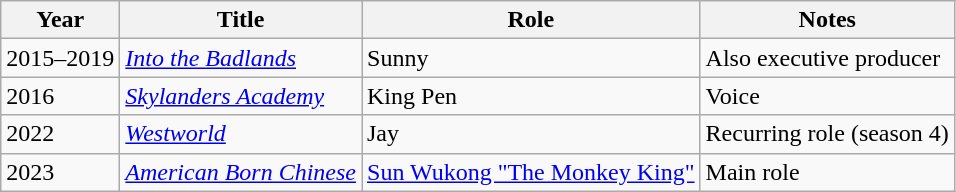<table class="wikitable sortable">
<tr>
<th>Year</th>
<th>Title</th>
<th>Role</th>
<th class="unsortable">Notes</th>
</tr>
<tr>
<td>2015–2019</td>
<td><em><a href='#'>Into the Badlands</a></em></td>
<td>Sunny</td>
<td>Also executive producer</td>
</tr>
<tr>
<td>2016</td>
<td><em><a href='#'>Skylanders Academy</a></em></td>
<td>King Pen</td>
<td>Voice</td>
</tr>
<tr>
<td>2022</td>
<td><em><a href='#'>Westworld</a></em></td>
<td>Jay</td>
<td>Recurring role (season 4)</td>
</tr>
<tr>
<td>2023</td>
<td><em><a href='#'>American Born Chinese</a></em></td>
<td><a href='#'>Sun Wukong "The Monkey King"</a></td>
<td>Main role</td>
</tr>
</table>
